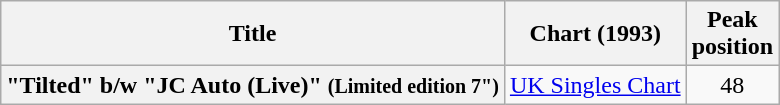<table class="wikitable plainrowheaders">
<tr>
<th>Title</th>
<th>Chart (1993)</th>
<th>Peak<br>position</th>
</tr>
<tr>
<th scope="row">"Tilted" b/w "JC Auto (Live)" <small>(Limited edition 7")</small></th>
<td><a href='#'>UK Singles Chart</a></td>
<td align="center">48</td>
</tr>
</table>
